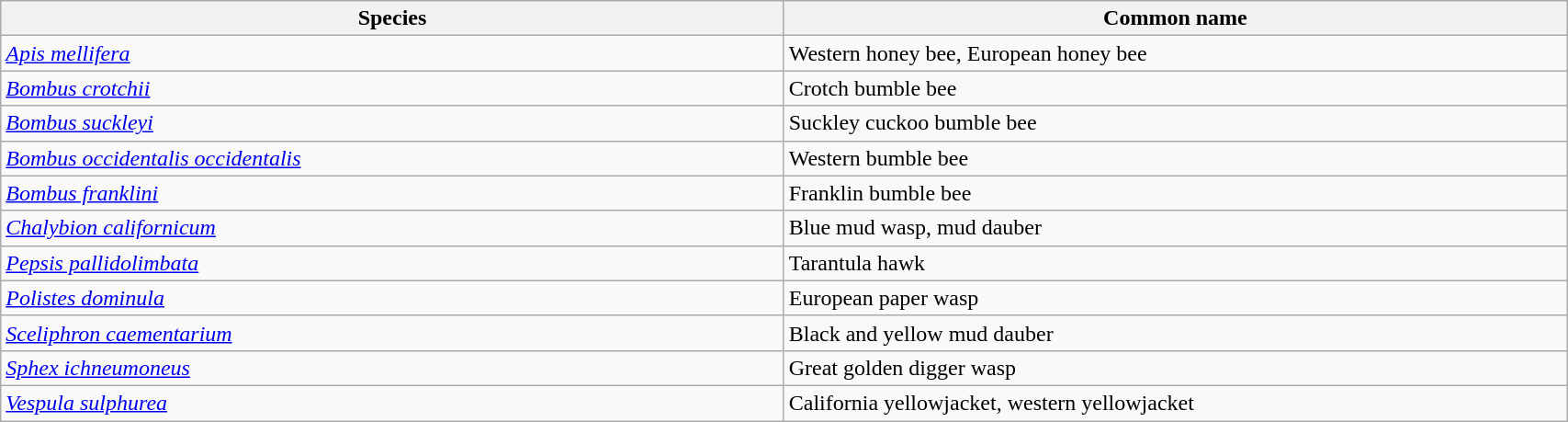<table width=90% class="wikitable">
<tr>
<th width=25%>Species</th>
<th width=25%>Common name</th>
</tr>
<tr>
<td><em><a href='#'>Apis mellifera</a></em></td>
<td>Western honey bee, European honey bee</td>
</tr>
<tr>
<td><em><a href='#'>Bombus crotchii</a></em></td>
<td>Crotch bumble bee</td>
</tr>
<tr>
<td><em><a href='#'>Bombus suckleyi</a></em></td>
<td>Suckley cuckoo bumble bee</td>
</tr>
<tr>
<td><em><a href='#'>Bombus occidentalis occidentalis</a></em></td>
<td>Western bumble bee</td>
</tr>
<tr>
<td><em><a href='#'>Bombus franklini</a></em></td>
<td>Franklin bumble bee</td>
</tr>
<tr>
<td><em><a href='#'>Chalybion californicum</a></em></td>
<td>Blue mud wasp, mud dauber</td>
</tr>
<tr>
<td><em><a href='#'>Pepsis pallidolimbata</a></em></td>
<td>Tarantula hawk</td>
</tr>
<tr>
<td><em><a href='#'>Polistes dominula</a></em></td>
<td>European paper wasp</td>
</tr>
<tr>
<td><em><a href='#'>Sceliphron caementarium</a></em></td>
<td>Black and yellow mud dauber</td>
</tr>
<tr>
<td><em><a href='#'>Sphex ichneumoneus</a></em></td>
<td>Great golden digger wasp</td>
</tr>
<tr>
<td><em><a href='#'>Vespula sulphurea</a></em></td>
<td>California yellowjacket, western yellowjacket</td>
</tr>
</table>
